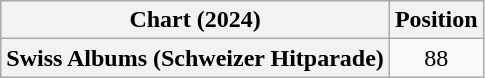<table class="wikitable plainrowheaders" style="text-align:center">
<tr>
<th scope="col">Chart (2024)</th>
<th scope="col">Position</th>
</tr>
<tr>
<th scope="row">Swiss Albums (Schweizer Hitparade)</th>
<td>88</td>
</tr>
</table>
